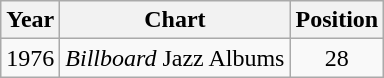<table class="wikitable">
<tr>
<th align="left">Year</th>
<th align="left">Chart</th>
<th align="center">Position</th>
</tr>
<tr>
<td align="left">1976</td>
<td align="left"><em>Billboard</em> Jazz Albums</td>
<td align="center">28</td>
</tr>
</table>
